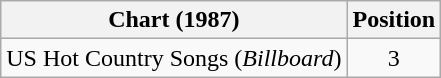<table class="wikitable">
<tr>
<th>Chart (1987)</th>
<th>Position</th>
</tr>
<tr>
<td>US Hot Country Songs (<em>Billboard</em>)</td>
<td align="center">3</td>
</tr>
</table>
